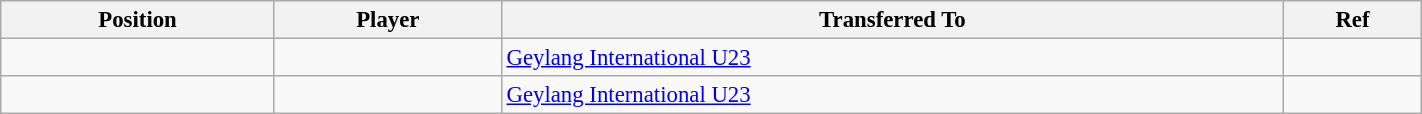<table class="wikitable sortable" style="width:75%; text-align:center; font-size:95%; text-align:left;">
<tr>
<th><strong>Position</strong></th>
<th><strong>Player</strong></th>
<th><strong>Transferred To</strong></th>
<th><strong>Ref</strong></th>
</tr>
<tr>
<td></td>
<td></td>
<td> <a href='#'>Geylang International U23</a></td>
<td></td>
</tr>
<tr>
<td></td>
<td></td>
<td> <a href='#'>Geylang International U23</a></td>
<td></td>
</tr>
</table>
